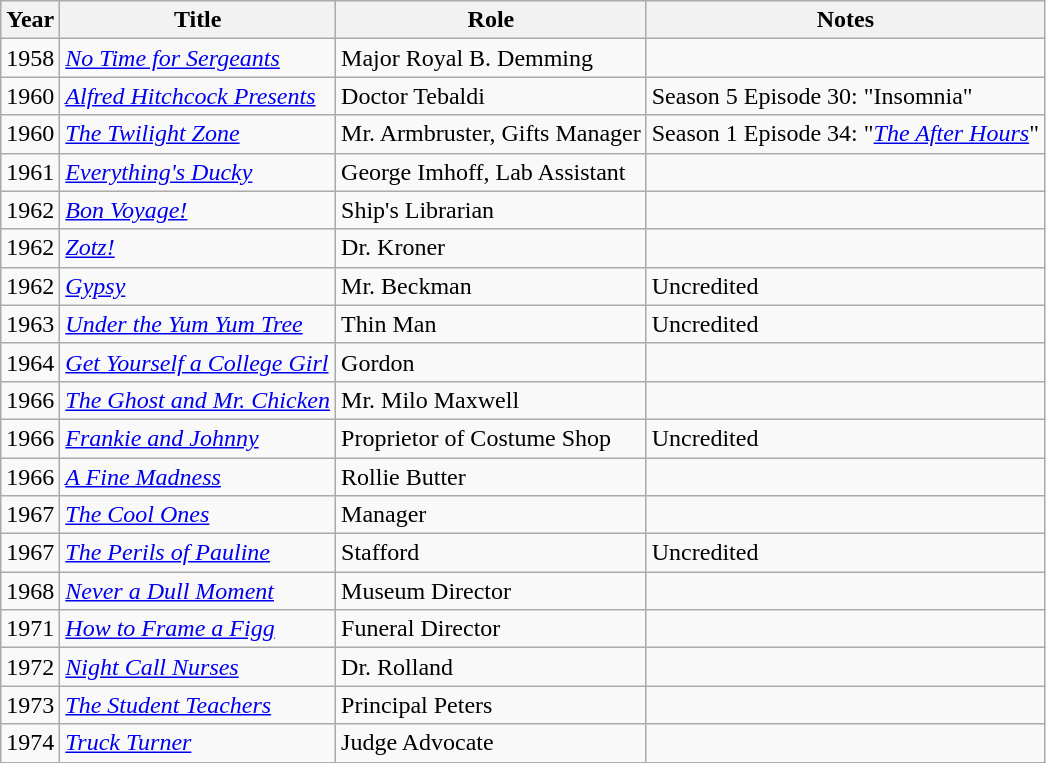<table class="wikitable">
<tr>
<th>Year</th>
<th>Title</th>
<th>Role</th>
<th>Notes</th>
</tr>
<tr>
<td>1958</td>
<td><em><a href='#'>No Time for Sergeants</a></em></td>
<td>Major Royal B. Demming</td>
<td></td>
</tr>
<tr>
<td>1960</td>
<td><em><a href='#'>Alfred Hitchcock Presents</a></em></td>
<td>Doctor Tebaldi</td>
<td>Season 5 Episode 30: "Insomnia"</td>
</tr>
<tr>
<td>1960</td>
<td><em><a href='#'>The Twilight Zone</a></em></td>
<td>Mr. Armbruster, Gifts Manager</td>
<td>Season 1 Episode 34: "<em><a href='#'>The After Hours</a></em>"</td>
</tr>
<tr>
<td>1961</td>
<td><em><a href='#'>Everything's Ducky</a></em></td>
<td>George Imhoff, Lab Assistant</td>
<td></td>
</tr>
<tr>
<td>1962</td>
<td><em><a href='#'>Bon Voyage!</a></em></td>
<td>Ship's Librarian</td>
<td></td>
</tr>
<tr>
<td>1962</td>
<td><em><a href='#'>Zotz!</a></em></td>
<td>Dr. Kroner</td>
<td></td>
</tr>
<tr>
<td>1962</td>
<td><em><a href='#'>Gypsy</a></em></td>
<td>Mr. Beckman</td>
<td>Uncredited</td>
</tr>
<tr>
<td>1963</td>
<td><em><a href='#'>Under the Yum Yum Tree</a></em></td>
<td>Thin Man</td>
<td>Uncredited</td>
</tr>
<tr>
<td>1964</td>
<td><em><a href='#'>Get Yourself a College Girl</a></em></td>
<td>Gordon</td>
<td></td>
</tr>
<tr>
<td>1966</td>
<td><em><a href='#'>The Ghost and Mr. Chicken</a></em></td>
<td>Mr. Milo Maxwell</td>
<td></td>
</tr>
<tr>
<td>1966</td>
<td><em><a href='#'>Frankie and Johnny</a></em></td>
<td>Proprietor of Costume Shop</td>
<td>Uncredited</td>
</tr>
<tr>
<td>1966</td>
<td><em><a href='#'>A Fine Madness</a></em></td>
<td>Rollie Butter</td>
<td></td>
</tr>
<tr>
<td>1967</td>
<td><em><a href='#'>The Cool Ones</a></em></td>
<td>Manager</td>
<td></td>
</tr>
<tr>
<td>1967</td>
<td><em><a href='#'>The Perils of Pauline</a></em></td>
<td>Stafford</td>
<td>Uncredited</td>
</tr>
<tr>
<td>1968</td>
<td><em><a href='#'>Never a Dull Moment</a></em></td>
<td>Museum Director</td>
<td></td>
</tr>
<tr>
<td>1971</td>
<td><em><a href='#'>How to Frame a Figg</a></em></td>
<td>Funeral Director</td>
<td></td>
</tr>
<tr>
<td>1972</td>
<td><em><a href='#'>Night Call Nurses</a></em></td>
<td>Dr. Rolland</td>
<td></td>
</tr>
<tr>
<td>1973</td>
<td><em><a href='#'>The Student Teachers</a></em></td>
<td>Principal Peters</td>
<td></td>
</tr>
<tr>
<td>1974</td>
<td><em><a href='#'>Truck Turner</a></em></td>
<td>Judge Advocate</td>
<td></td>
</tr>
</table>
